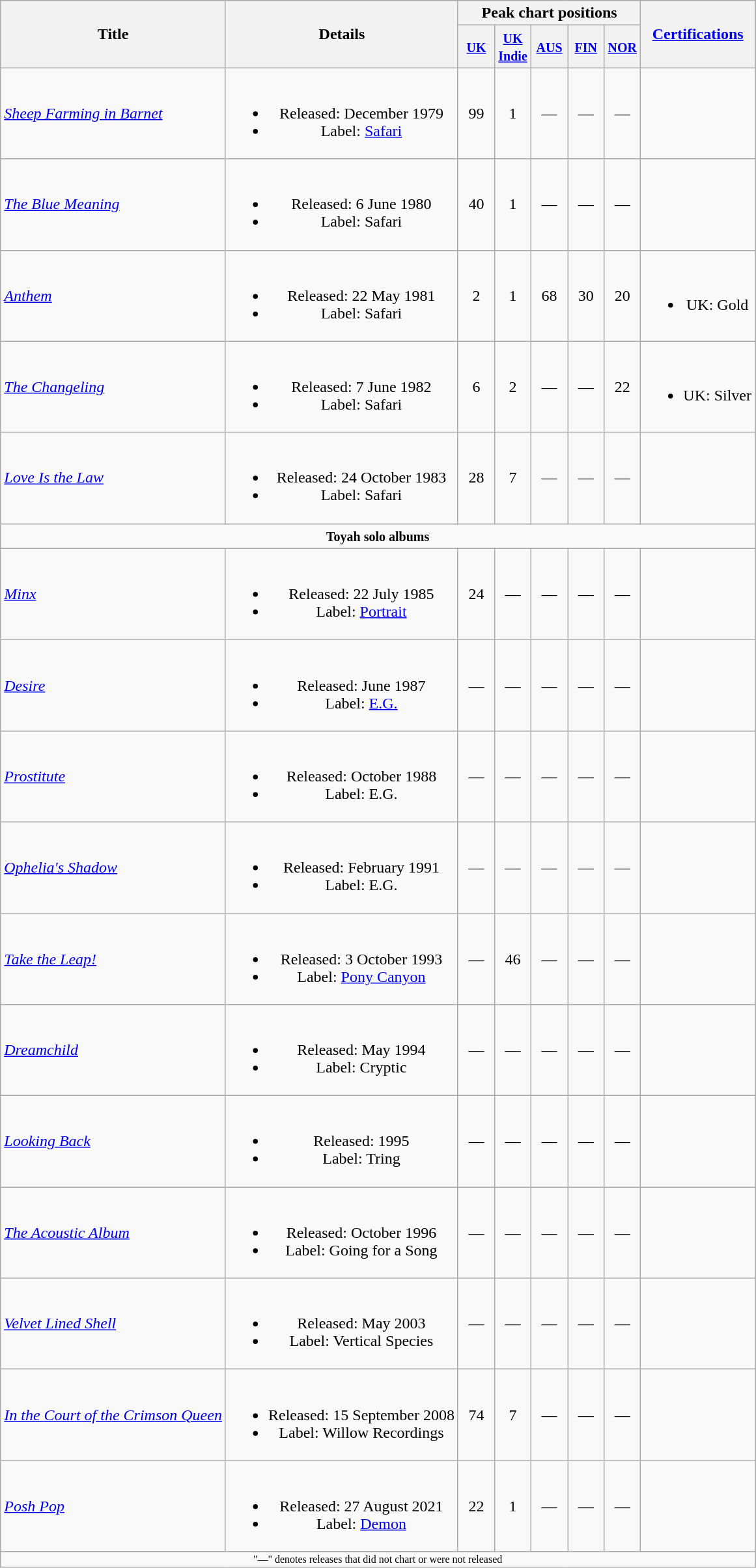<table class="wikitable" style="text-align:center">
<tr>
<th rowspan="2">Title</th>
<th rowspan="2">Details</th>
<th colspan="5">Peak chart positions</th>
<th rowspan="2"><a href='#'>Certifications</a></th>
</tr>
<tr>
<th width="30"><small><a href='#'>UK</a></small><br></th>
<th width="30"><small><a href='#'>UK<br>Indie</a></small><br></th>
<th width="30"><small><a href='#'>AUS</a></small><br></th>
<th width="30"><small><a href='#'>FIN</a></small><br></th>
<th width="30"><small><a href='#'>NOR</a></small><br></th>
</tr>
<tr>
<td align="left"><em><a href='#'>Sheep Farming in Barnet</a></em></td>
<td><br><ul><li>Released: December 1979</li><li>Label: <a href='#'>Safari</a></li></ul></td>
<td>99</td>
<td>1</td>
<td>—</td>
<td>—</td>
<td>—</td>
<td></td>
</tr>
<tr>
<td align="left"><em><a href='#'>The Blue Meaning</a></em></td>
<td><br><ul><li>Released: 6 June 1980</li><li>Label: Safari</li></ul></td>
<td>40</td>
<td>1</td>
<td>—</td>
<td>—</td>
<td>—</td>
<td></td>
</tr>
<tr>
<td align="left"><em><a href='#'>Anthem</a></em></td>
<td><br><ul><li>Released: 22 May 1981</li><li>Label: Safari</li></ul></td>
<td>2</td>
<td>1</td>
<td>68</td>
<td>30</td>
<td>20</td>
<td><br><ul><li>UK: Gold</li></ul></td>
</tr>
<tr>
<td align="left"><em><a href='#'>The Changeling</a></em></td>
<td><br><ul><li>Released: 7 June 1982</li><li>Label: Safari</li></ul></td>
<td>6</td>
<td>2</td>
<td>—</td>
<td>—</td>
<td>22</td>
<td><br><ul><li>UK: Silver</li></ul></td>
</tr>
<tr>
<td align="left"><em><a href='#'>Love Is the Law</a></em></td>
<td><br><ul><li>Released: 24 October 1983</li><li>Label: Safari</li></ul></td>
<td>28</td>
<td>7</td>
<td>—</td>
<td>—</td>
<td>—</td>
<td></td>
</tr>
<tr>
<td colspan="8" align="center"><small><strong>Toyah solo albums</strong></small></td>
</tr>
<tr>
<td align="left"><em><a href='#'>Minx</a></em></td>
<td><br><ul><li>Released: 22 July 1985</li><li>Label: <a href='#'>Portrait</a></li></ul></td>
<td>24</td>
<td>—</td>
<td>—</td>
<td>—</td>
<td>—</td>
<td></td>
</tr>
<tr>
<td align="left"><em><a href='#'>Desire</a></em></td>
<td><br><ul><li>Released: June 1987</li><li>Label: <a href='#'>E.G.</a></li></ul></td>
<td>—</td>
<td>—</td>
<td>—</td>
<td>—</td>
<td>—</td>
<td></td>
</tr>
<tr>
<td align="left"><em><a href='#'>Prostitute</a></em></td>
<td><br><ul><li>Released: October 1988</li><li>Label: E.G.</li></ul></td>
<td>—</td>
<td>—</td>
<td>—</td>
<td>—</td>
<td>—</td>
<td></td>
</tr>
<tr>
<td align="left"><em><a href='#'>Ophelia's Shadow</a></em></td>
<td><br><ul><li>Released: February 1991</li><li>Label: E.G.</li></ul></td>
<td>—</td>
<td>—</td>
<td>—</td>
<td>—</td>
<td>—</td>
<td></td>
</tr>
<tr>
<td align="left"><em><a href='#'>Take the Leap!</a></em></td>
<td><br><ul><li>Released: 3 October 1993</li><li>Label: <a href='#'>Pony Canyon</a></li></ul></td>
<td>—</td>
<td>46</td>
<td>—</td>
<td>—</td>
<td>—</td>
<td></td>
</tr>
<tr>
<td align="left"><em><a href='#'>Dreamchild</a></em></td>
<td><br><ul><li>Released: May 1994</li><li>Label: Cryptic</li></ul></td>
<td>—</td>
<td>—</td>
<td>—</td>
<td>—</td>
<td>—</td>
<td></td>
</tr>
<tr>
<td align="left"><em><a href='#'>Looking Back</a></em></td>
<td><br><ul><li>Released: 1995</li><li>Label: Tring</li></ul></td>
<td>—</td>
<td>—</td>
<td>—</td>
<td>—</td>
<td>—</td>
<td></td>
</tr>
<tr>
<td align="left"><em><a href='#'>The Acoustic Album</a></em></td>
<td><br><ul><li>Released: October 1996</li><li>Label: Going for a Song</li></ul></td>
<td>—</td>
<td>—</td>
<td>—</td>
<td>—</td>
<td>—</td>
<td></td>
</tr>
<tr>
<td align="left"><em><a href='#'>Velvet Lined Shell</a></em></td>
<td><br><ul><li>Released: May 2003</li><li>Label: Vertical Species</li></ul></td>
<td>—</td>
<td>—</td>
<td>—</td>
<td>—</td>
<td>—</td>
<td></td>
</tr>
<tr>
<td align="left"><em><a href='#'>In the Court of the Crimson Queen</a></em></td>
<td><br><ul><li>Released: 15 September 2008</li><li>Label: Willow Recordings</li></ul></td>
<td>74</td>
<td>7</td>
<td>—</td>
<td>—</td>
<td>—</td>
<td></td>
</tr>
<tr>
<td align="left"><em><a href='#'>Posh Pop</a></em></td>
<td><br><ul><li>Released: 27 August 2021</li><li>Label: <a href='#'>Demon</a></li></ul></td>
<td>22</td>
<td>1</td>
<td>—</td>
<td>—</td>
<td>—</td>
<td></td>
</tr>
<tr>
<td colspan="8" style="font-size:8pt">"—" denotes releases that did not chart or were not released</td>
</tr>
</table>
